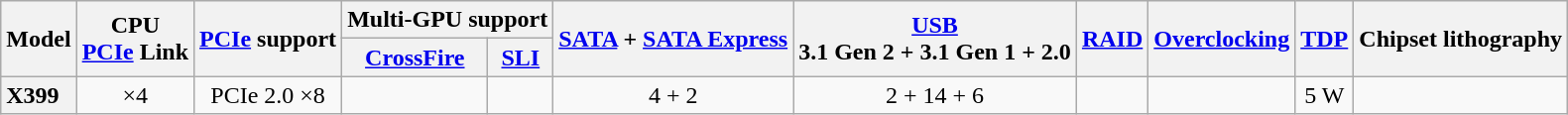<table class="wikitable" style="text-align: center">
<tr>
<th rowspan=2>Model</th>
<th rowspan=2>CPU<br><a href='#'>PCIe</a> Link</th>
<th rowspan="2"><a href='#'>PCIe</a> support</th>
<th colspan="2">Multi-GPU support</th>
<th rowspan=2><a href='#'>SATA</a> + <a href='#'>SATA Express</a></th>
<th rowspan=2><a href='#'>USB</a><br>3.1 Gen 2 + 3.1 Gen 1 + 2.0</th>
<th rowspan=2><a href='#'>RAID</a></th>
<th rowspan=2><a href='#'>Overclocking</a></th>
<th rowspan=2><a href='#'>TDP</a></th>
<th rowspan=2>Chipset lithography</th>
</tr>
<tr>
<th><a href='#'>CrossFire</a></th>
<th><a href='#'>SLI</a></th>
</tr>
<tr>
<th style="text-align: left">X399</th>
<td>×4</td>
<td>PCIe 2.0 ×8</td>
<td></td>
<td></td>
<td>4 + 2</td>
<td>2 + 14 + 6</td>
<td></td>
<td></td>
<td>5 W</td>
<td></td>
</tr>
</table>
